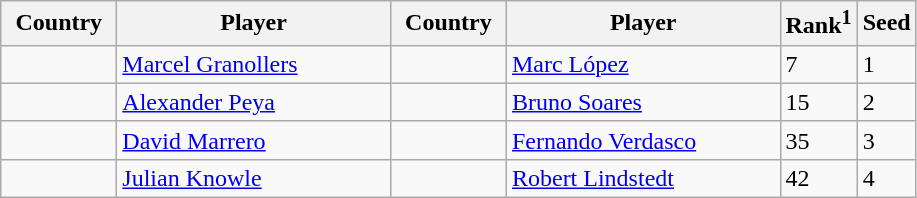<table class="sortable wikitable">
<tr>
<th width="70">Country</th>
<th width="175">Player</th>
<th width="70">Country</th>
<th width="175">Player</th>
<th>Rank<sup>1</sup></th>
<th>Seed</th>
</tr>
<tr>
<td></td>
<td><a href='#'>Marcel Granollers</a></td>
<td></td>
<td><a href='#'>Marc López</a></td>
<td>7</td>
<td>1</td>
</tr>
<tr>
<td></td>
<td><a href='#'>Alexander Peya</a></td>
<td></td>
<td><a href='#'>Bruno Soares</a></td>
<td>15</td>
<td>2</td>
</tr>
<tr>
<td></td>
<td><a href='#'>David Marrero</a></td>
<td></td>
<td><a href='#'>Fernando Verdasco</a></td>
<td>35</td>
<td>3</td>
</tr>
<tr>
<td></td>
<td><a href='#'>Julian Knowle</a></td>
<td></td>
<td><a href='#'>Robert Lindstedt</a></td>
<td>42</td>
<td>4</td>
</tr>
</table>
